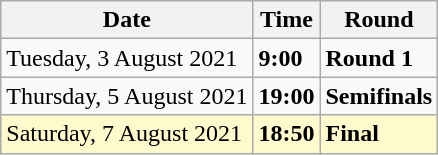<table class="wikitable">
<tr>
<th>Date</th>
<th>Time</th>
<th>Round</th>
</tr>
<tr>
<td>Tuesday, 3 August 2021</td>
<td><strong>9:00</strong></td>
<td><strong>Round 1</strong></td>
</tr>
<tr>
<td>Thursday, 5 August 2021</td>
<td><strong>19:00</strong></td>
<td><strong>Semifinals</strong></td>
</tr>
<tr style=background:lemonchiffon>
<td>Saturday, 7 August 2021</td>
<td><strong>18:50</strong></td>
<td><strong>Final</strong></td>
</tr>
</table>
